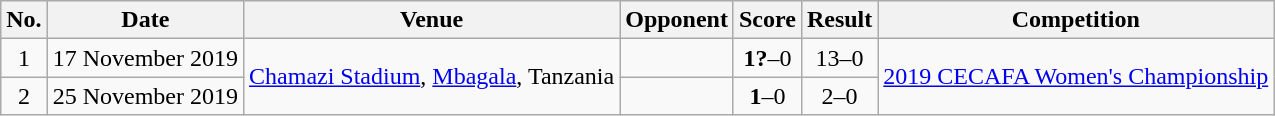<table class="wikitable">
<tr>
<th>No.</th>
<th>Date</th>
<th>Venue</th>
<th>Opponent</th>
<th>Score</th>
<th>Result</th>
<th>Competition</th>
</tr>
<tr>
<td style="text-align:center;">1</td>
<td>17 November 2019</td>
<td rowspan=2><a href='#'>Chamazi Stadium</a>, <a href='#'>Mbagala</a>, Tanzania</td>
<td></td>
<td style="text-align:center;"><strong>1?</strong>–0</td>
<td style="text-align:center;">13–0</td>
<td rowspan=2><a href='#'>2019 CECAFA Women's Championship</a></td>
</tr>
<tr>
<td style="text-align:center;">2</td>
<td>25 November 2019</td>
<td></td>
<td style="text-align:center;"><strong>1</strong>–0</td>
<td style="text-align:center;">2–0</td>
</tr>
</table>
